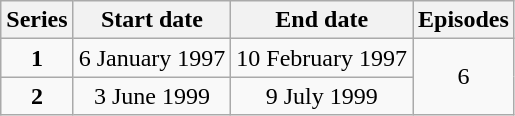<table class="wikitable" style="text-align:center;">
<tr>
<th>Series</th>
<th>Start date</th>
<th>End date</th>
<th>Episodes</th>
</tr>
<tr>
<td><strong>1</strong></td>
<td>6 January 1997</td>
<td>10 February 1997</td>
<td rowspan="2">6</td>
</tr>
<tr>
<td><strong>2</strong></td>
<td>3 June 1999</td>
<td>9 July 1999</td>
</tr>
</table>
